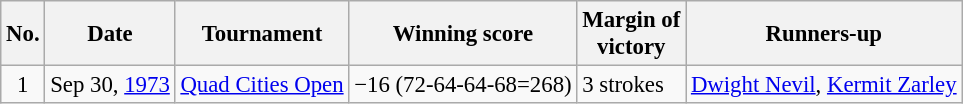<table class="wikitable" style="font-size:95%;">
<tr>
<th>No.</th>
<th>Date</th>
<th>Tournament</th>
<th>Winning score</th>
<th>Margin of<br>victory</th>
<th>Runners-up</th>
</tr>
<tr>
<td align=center>1</td>
<td align=right>Sep 30, <a href='#'>1973</a></td>
<td><a href='#'>Quad Cities Open</a></td>
<td>−16 (72-64-64-68=268)</td>
<td>3 strokes</td>
<td> <a href='#'>Dwight Nevil</a>,  <a href='#'>Kermit Zarley</a></td>
</tr>
</table>
